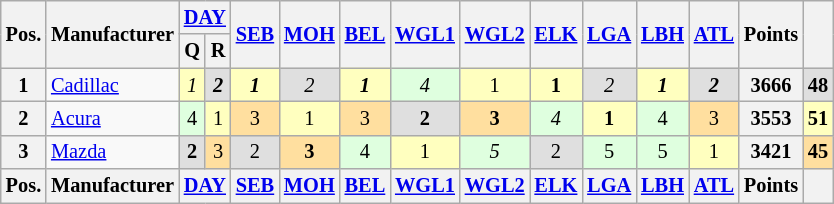<table class="wikitable" style="font-size:85%;">
<tr>
<th rowspan="2">Pos.</th>
<th rowspan="2">Manufacturer</th>
<th colspan="2"><a href='#'>DAY</a></th>
<th rowspan="2"><a href='#'>SEB</a></th>
<th rowspan="2"><a href='#'>MOH</a></th>
<th rowspan="2"><a href='#'>BEL</a></th>
<th rowspan="2"><a href='#'>WGL1</a></th>
<th rowspan="2"><a href='#'>WGL2</a></th>
<th rowspan="2"><a href='#'>ELK</a></th>
<th rowspan="2"><a href='#'>LGA</a></th>
<th rowspan="2"><a href='#'>LBH</a></th>
<th rowspan="2"><a href='#'>ATL</a></th>
<th rowspan="2">Points</th>
<th rowspan="2"></th>
</tr>
<tr>
<th>Q</th>
<th>R</th>
</tr>
<tr>
<th>1</th>
<td> <a href='#'>Cadillac</a></td>
<td style="background:#ffffbf;" align="center"><em>1</em></td>
<td style="background:#dfdfdf;" align="center"><strong><em>2</em></strong></td>
<td style="background:#ffffbf;" align="center"><strong><em>1</em></strong></td>
<td style="background:#dfdfdf;" align="center"><em>2</em></td>
<td style="background:#ffffbf;" align="center"><strong><em>1</em></strong></td>
<td style="background:#dfffdf;" align="center"><em>4</em></td>
<td style="background:#ffffbf;" align="center">1</td>
<td style="background:#ffffbf;" align="center"><strong>1</strong></td>
<td style="background:#dfdfdf;" align="center"><em>2</em></td>
<td style="background:#ffffbf;" align="center"><strong><em>1</em></strong></td>
<td style="background:#dfdfdf;" align="center"><strong><em>2</em></strong></td>
<th>3666</th>
<th style="background:#dfdfdf;" align="center">48</th>
</tr>
<tr>
<th>2</th>
<td> <a href='#'>Acura</a></td>
<td style="background:#dfffdf;" align="center">4</td>
<td style="background:#ffffbf;" align="center">1</td>
<td style="background:#ffdf9f;" align="center">3</td>
<td style="background:#ffffbf;" align="center">1</td>
<td style="background:#ffdf9f;" align="center">3</td>
<td style="background:#dfdfdf;" align="center"><strong>2</strong></td>
<td style="background:#ffdf9f;" align="center"><strong>3</strong></td>
<td style="background:#dfffdf;" align="center"><em>4</em></td>
<td style="background:#ffffbf;" align="center"><strong>1</strong></td>
<td style="background:#dfffdf;" align="center">4</td>
<td style="background:#ffdf9f;" align="center">3</td>
<th>3553</th>
<th style="background:#ffffbf;" align="center">51</th>
</tr>
<tr>
<th>3</th>
<td> <a href='#'>Mazda</a></td>
<td style="background:#dfdfdf;" align="center"><strong>2</strong></td>
<td style="background:#ffdf9f;" align="center">3</td>
<td style="background:#dfdfdf;" align="center">2</td>
<td style="background:#ffdf9f;" align="center"><strong>3</strong></td>
<td style="background:#dfffdf;" align="center">4</td>
<td style="background:#ffffbf;" align="center">1</td>
<td style="background:#dfffdf;" align="center"><em>5</em></td>
<td style="background:#dfdfdf;" align="center">2</td>
<td style="background:#dfffdf;" align="center">5</td>
<td style="background:#dfffdf;" align="center">5</td>
<td style="background:#ffffbf;" align="center">1</td>
<th>3421</th>
<th style="background:#ffdf9f;" align="center">45</th>
</tr>
<tr>
<th>Pos.</th>
<th>Manufacturer</th>
<th colspan="2"><a href='#'>DAY</a></th>
<th><a href='#'>SEB</a></th>
<th><a href='#'>MOH</a></th>
<th><a href='#'>BEL</a></th>
<th><a href='#'>WGL1</a></th>
<th><a href='#'>WGL2</a></th>
<th><a href='#'>ELK</a></th>
<th><a href='#'>LGA</a></th>
<th><a href='#'>LBH</a></th>
<th><a href='#'>ATL</a></th>
<th>Points</th>
<th></th>
</tr>
</table>
